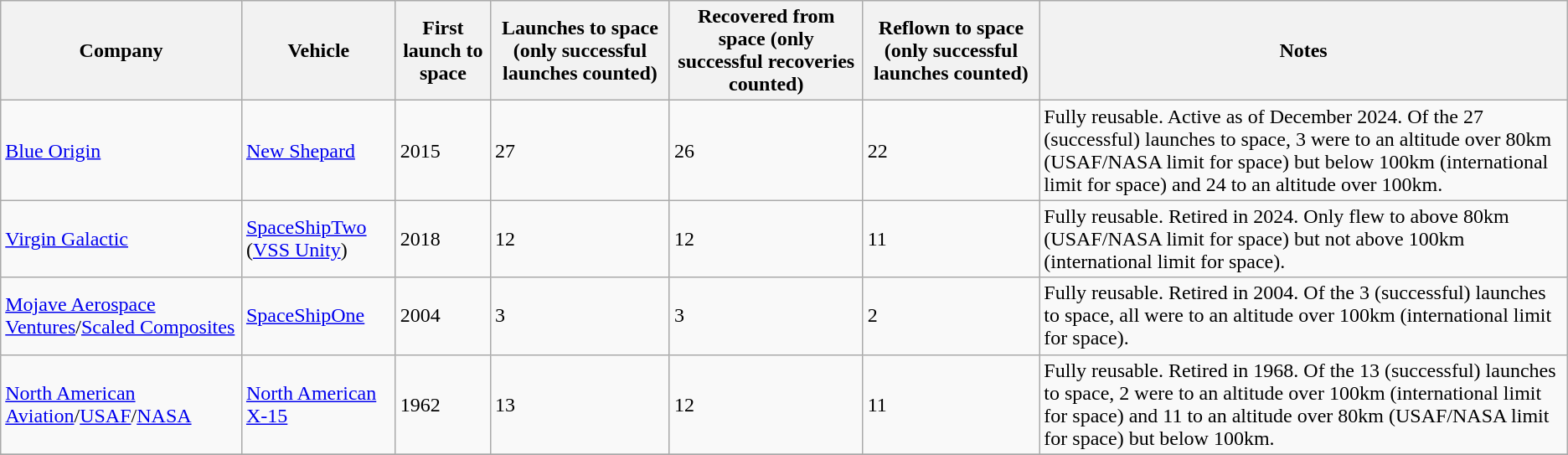<table class="wikitable sortable">
<tr>
<th>Company</th>
<th>Vehicle</th>
<th>First launch to space</th>
<th>Launches to space (only successful launches counted)</th>
<th>Recovered from space (only successful recoveries counted)</th>
<th>Reflown to space (only successful launches counted)</th>
<th>Notes</th>
</tr>
<tr>
<td> <a href='#'>Blue Origin</a></td>
<td><a href='#'>New Shepard</a></td>
<td>2015</td>
<td>27</td>
<td>26</td>
<td>22</td>
<td>Fully reusable. Active as of December 2024. Of the 27 (successful) launches to space, 3 were to an altitude over 80km (USAF/NASA limit for space) but below 100km (international limit for space) and 24 to an altitude over 100km.</td>
</tr>
<tr>
<td> <a href='#'>Virgin Galactic</a></td>
<td><a href='#'>SpaceShipTwo</a> (<a href='#'>VSS Unity</a>)</td>
<td>2018</td>
<td>12</td>
<td>12</td>
<td>11</td>
<td>Fully reusable. Retired in 2024. Only flew to above 80km (USAF/NASA limit for space) but not above 100km (international limit for space).</td>
</tr>
<tr>
<td> <a href='#'>Mojave Aerospace Ventures</a>/<a href='#'>Scaled Composites</a></td>
<td><a href='#'>SpaceShipOne</a></td>
<td>2004</td>
<td>3</td>
<td>3</td>
<td>2</td>
<td>Fully reusable. Retired in 2004. Of the 3 (successful) launches to space, all were to an altitude over 100km (international limit for space).</td>
</tr>
<tr>
<td> <a href='#'>North American Aviation</a>/<a href='#'>USAF</a>/<a href='#'>NASA</a></td>
<td><a href='#'>North American X-15</a></td>
<td>1962</td>
<td>13</td>
<td>12</td>
<td>11</td>
<td>Fully reusable. Retired in 1968. Of the 13 (successful) launches to space, 2 were to an altitude over 100km (international limit for space) and 11 to an altitude over 80km (USAF/NASA limit for space) but below 100km.</td>
</tr>
<tr>
</tr>
</table>
